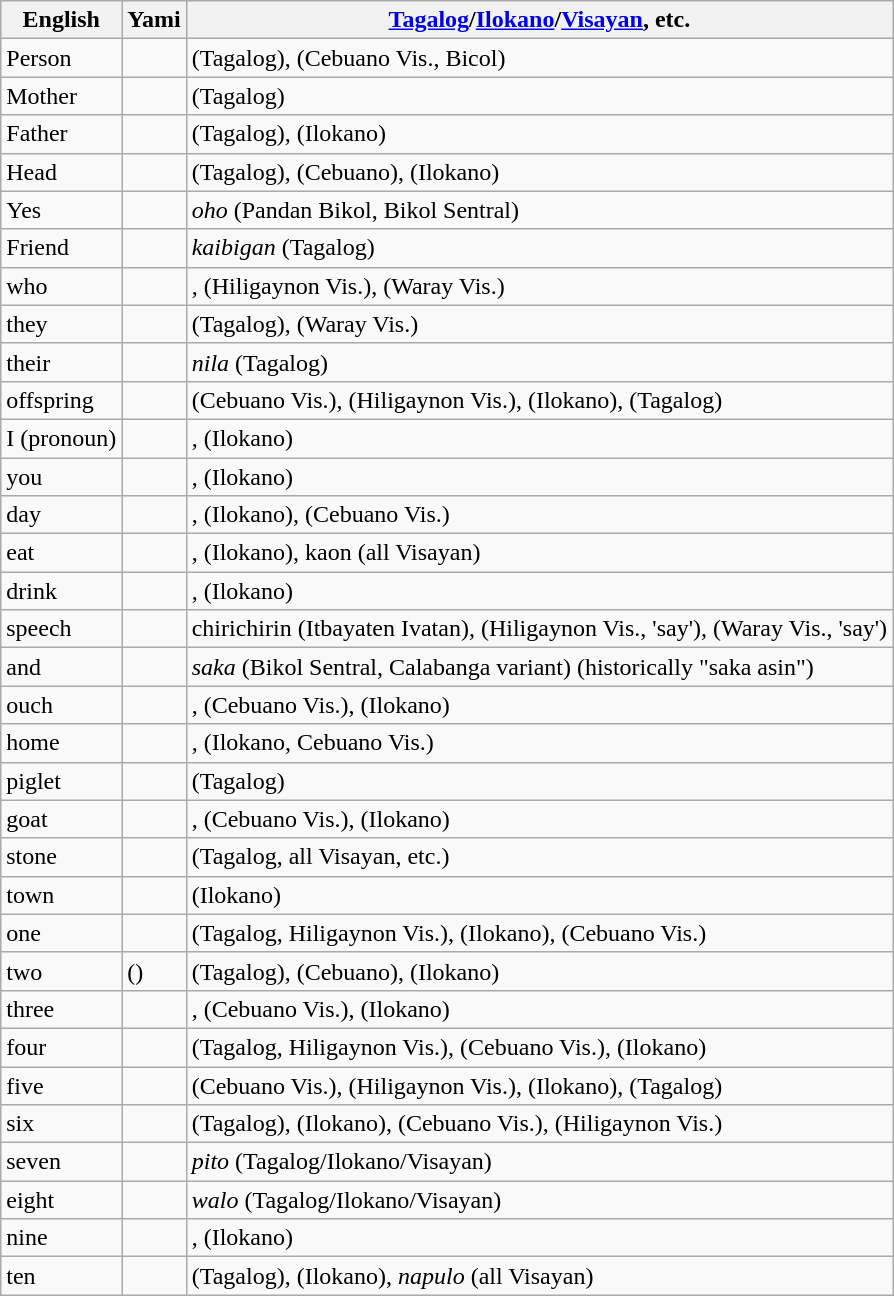<table class="wikitable">
<tr>
<th>English</th>
<th>Yami</th>
<th><a href='#'>Tagalog</a>/<a href='#'>Ilokano</a>/<a href='#'>Visayan</a>, etc.</th>
</tr>
<tr>
<td>Person</td>
<td></td>
<td> (Tagalog),  (Cebuano Vis., Bicol)</td>
</tr>
<tr>
<td>Mother</td>
<td></td>
<td> (Tagalog)</td>
</tr>
<tr>
<td>Father</td>
<td></td>
<td> (Tagalog),  (Ilokano)</td>
</tr>
<tr>
<td>Head</td>
<td></td>
<td> (Tagalog),  (Cebuano),  (Ilokano)</td>
</tr>
<tr>
<td>Yes</td>
<td></td>
<td><em>oho</em> (Pandan Bikol, Bikol Sentral)</td>
</tr>
<tr>
<td>Friend</td>
<td></td>
<td><em>kaibigan</em> (Tagalog)</td>
</tr>
<tr>
<td>who</td>
<td></td>
<td>,  (Hiligaynon Vis.),  (Waray Vis.)</td>
</tr>
<tr>
<td>they</td>
<td></td>
<td> (Tagalog),  (Waray Vis.)</td>
</tr>
<tr>
<td>their</td>
<td></td>
<td><em>nila</em> (Tagalog)</td>
</tr>
<tr>
<td>offspring</td>
<td></td>
<td> (Cebuano Vis.),  (Hiligaynon Vis.),  (Ilokano),  (Tagalog)</td>
</tr>
<tr>
<td>I (pronoun)</td>
<td></td>
<td>,  (Ilokano)</td>
</tr>
<tr>
<td>you</td>
<td></td>
<td>,  (Ilokano)</td>
</tr>
<tr>
<td>day</td>
<td></td>
<td>,  (Ilokano),  (Cebuano Vis.)</td>
</tr>
<tr>
<td>eat</td>
<td></td>
<td>,  (Ilokano), kaon (all Visayan)</td>
</tr>
<tr>
<td>drink</td>
<td></td>
<td>,  (Ilokano)</td>
</tr>
<tr>
<td>speech</td>
<td></td>
<td>chirichirin (Itbayaten Ivatan),  (Hiligaynon Vis., 'say'),  (Waray Vis., 'say')</td>
</tr>
<tr>
<td>and</td>
<td></td>
<td><em>saka</em> (Bikol Sentral, Calabanga variant) (historically "saka asin")</td>
</tr>
<tr>
<td>ouch</td>
<td></td>
<td>,  (Cebuano Vis.),  (Ilokano)</td>
</tr>
<tr>
<td>home</td>
<td></td>
<td>,  (Ilokano, Cebuano Vis.)</td>
</tr>
<tr>
<td>piglet</td>
<td></td>
<td> (Tagalog)</td>
</tr>
<tr>
<td>goat</td>
<td></td>
<td>,  (Cebuano Vis.),  (Ilokano)</td>
</tr>
<tr>
<td>stone</td>
<td></td>
<td> (Tagalog, all Visayan, etc.)</td>
</tr>
<tr>
<td>town</td>
<td></td>
<td> (Ilokano)</td>
</tr>
<tr>
<td>one</td>
<td></td>
<td> (Tagalog, Hiligaynon Vis.),  (Ilokano),  (Cebuano Vis.)</td>
</tr>
<tr>
<td>two</td>
<td> ()</td>
<td> (Tagalog),  (Cebuano),  (Ilokano)</td>
</tr>
<tr>
<td>three</td>
<td></td>
<td>,  (Cebuano Vis.),  (Ilokano)</td>
</tr>
<tr>
<td>four</td>
<td></td>
<td> (Tagalog, Hiligaynon Vis.),  (Cebuano Vis.),  (Ilokano)</td>
</tr>
<tr>
<td>five</td>
<td></td>
<td> (Cebuano Vis.),  (Hiligaynon Vis.),  (Ilokano),  (Tagalog)</td>
</tr>
<tr>
<td>six</td>
<td></td>
<td> (Tagalog),  (Ilokano),  (Cebuano Vis.),  (Hiligaynon Vis.)</td>
</tr>
<tr>
<td>seven</td>
<td></td>
<td><em>pito</em> (Tagalog/Ilokano/Visayan)</td>
</tr>
<tr>
<td>eight</td>
<td></td>
<td><em>walo</em> (Tagalog/Ilokano/Visayan)</td>
</tr>
<tr>
<td>nine</td>
<td></td>
<td>,  (Ilokano)</td>
</tr>
<tr>
<td>ten</td>
<td></td>
<td> (Tagalog),  (Ilokano), <em>napulo</em> (all Visayan)</td>
</tr>
</table>
